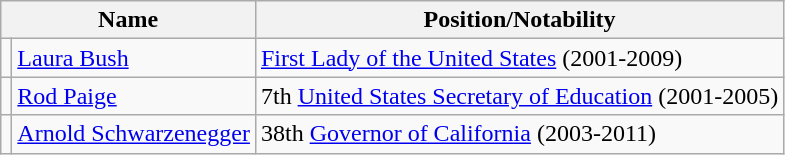<table class="wikitable">
<tr>
<th colspan="2">Name</th>
<th>Position/Notability</th>
</tr>
<tr>
<td></td>
<td><a href='#'>Laura Bush</a></td>
<td><a href='#'>First Lady of the United States</a> (2001-2009)</td>
</tr>
<tr>
<td></td>
<td><a href='#'>Rod Paige</a></td>
<td>7th <a href='#'>United States Secretary of Education</a> (2001-2005)</td>
</tr>
<tr>
<td></td>
<td><a href='#'>Arnold Schwarzenegger</a></td>
<td>38th <a href='#'>Governor of California</a> (2003-2011)</td>
</tr>
</table>
